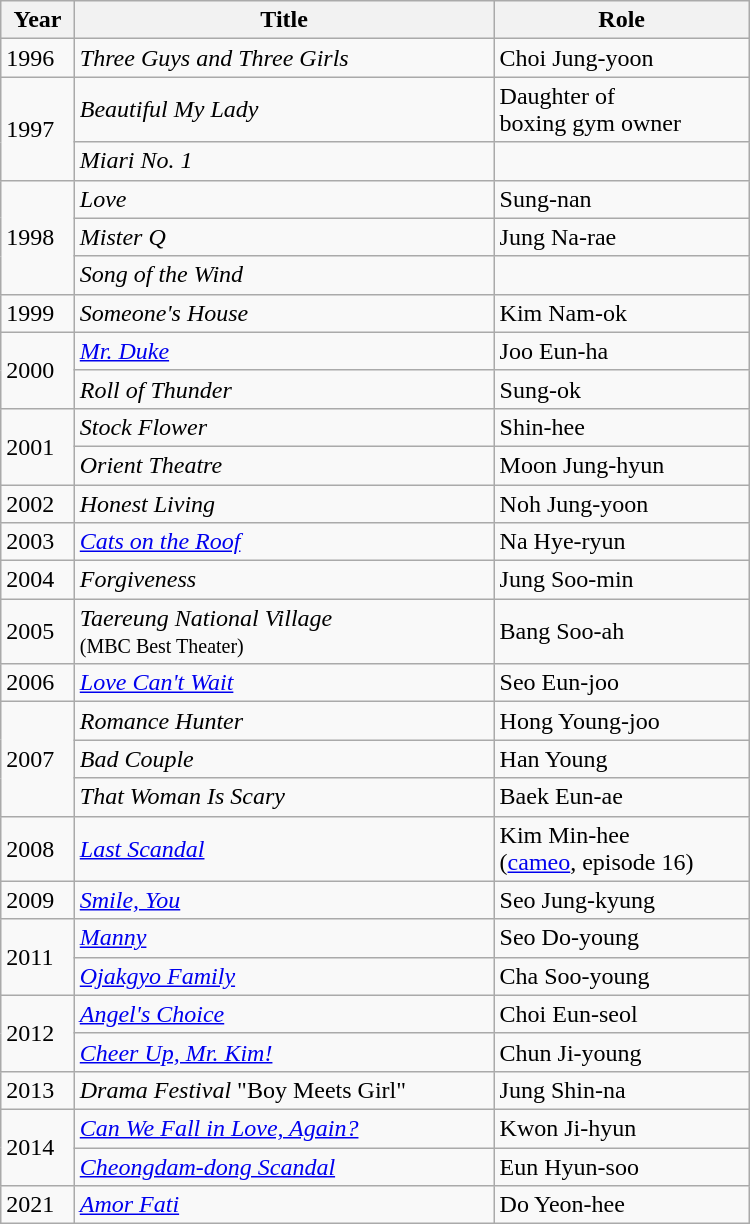<table class="wikitable" style="width:500px">
<tr>
<th>Year</th>
<th>Title</th>
<th>Role</th>
</tr>
<tr>
<td>1996</td>
<td><em>Three Guys and Three Girls</em></td>
<td>Choi Jung-yoon</td>
</tr>
<tr>
<td rowspan=2>1997</td>
<td><em>Beautiful My Lady</em></td>
<td>Daughter of <br> boxing gym owner</td>
</tr>
<tr>
<td><em>Miari No. 1</em></td>
<td></td>
</tr>
<tr>
<td rowspan=3>1998</td>
<td><em>Love</em></td>
<td>Sung-nan</td>
</tr>
<tr>
<td><em>Mister Q</em></td>
<td>Jung Na-rae</td>
</tr>
<tr>
<td><em>Song of the Wind</em></td>
<td></td>
</tr>
<tr>
<td>1999</td>
<td><em>Someone's House</em></td>
<td>Kim Nam-ok</td>
</tr>
<tr>
<td rowspan=2>2000</td>
<td><em><a href='#'>Mr. Duke</a></em></td>
<td>Joo Eun-ha</td>
</tr>
<tr>
<td><em>Roll of Thunder</em></td>
<td>Sung-ok</td>
</tr>
<tr>
<td rowspan=2>2001</td>
<td><em>Stock Flower</em></td>
<td>Shin-hee</td>
</tr>
<tr>
<td><em>Orient Theatre</em></td>
<td>Moon Jung-hyun</td>
</tr>
<tr>
<td>2002</td>
<td><em>Honest Living</em></td>
<td>Noh Jung-yoon</td>
</tr>
<tr>
<td>2003</td>
<td><em><a href='#'>Cats on the Roof</a></em></td>
<td>Na Hye-ryun</td>
</tr>
<tr>
<td>2004</td>
<td><em>Forgiveness</em></td>
<td>Jung Soo-min</td>
</tr>
<tr>
<td>2005</td>
<td><em>Taereung National Village</em> <br> <small>(MBC Best Theater)</small></td>
<td>Bang Soo-ah</td>
</tr>
<tr>
<td>2006</td>
<td><em><a href='#'>Love Can't Wait</a></em></td>
<td>Seo Eun-joo</td>
</tr>
<tr>
<td rowspan=3>2007</td>
<td><em>Romance Hunter</em></td>
<td>Hong Young-joo</td>
</tr>
<tr>
<td><em>Bad Couple</em></td>
<td>Han Young</td>
</tr>
<tr>
<td><em>That Woman Is Scary</em></td>
<td>Baek Eun-ae</td>
</tr>
<tr>
<td>2008</td>
<td><em><a href='#'>Last Scandal</a></em></td>
<td>Kim Min-hee <br> (<a href='#'>cameo</a>, episode 16)</td>
</tr>
<tr>
<td>2009</td>
<td><em><a href='#'>Smile, You</a></em></td>
<td>Seo Jung-kyung</td>
</tr>
<tr>
<td rowspan=2>2011</td>
<td><em><a href='#'>Manny</a></em></td>
<td>Seo Do-young</td>
</tr>
<tr>
<td><em><a href='#'>Ojakgyo Family</a></em></td>
<td>Cha Soo-young</td>
</tr>
<tr>
<td rowspan=2>2012</td>
<td><em><a href='#'>Angel's Choice</a></em></td>
<td>Choi Eun-seol</td>
</tr>
<tr>
<td><em><a href='#'>Cheer Up, Mr. Kim!</a></em></td>
<td>Chun Ji-young</td>
</tr>
<tr>
<td>2013</td>
<td><em>Drama Festival</em> "Boy Meets Girl"</td>
<td>Jung Shin-na</td>
</tr>
<tr>
<td rowspan=2>2014</td>
<td><em><a href='#'>Can We Fall in Love, Again?</a></em></td>
<td>Kwon Ji-hyun</td>
</tr>
<tr>
<td><em><a href='#'>Cheongdam-dong Scandal</a></em></td>
<td>Eun Hyun-soo</td>
</tr>
<tr>
<td>2021</td>
<td><em><a href='#'>Amor Fati</a></em></td>
<td>Do Yeon-hee</td>
</tr>
</table>
